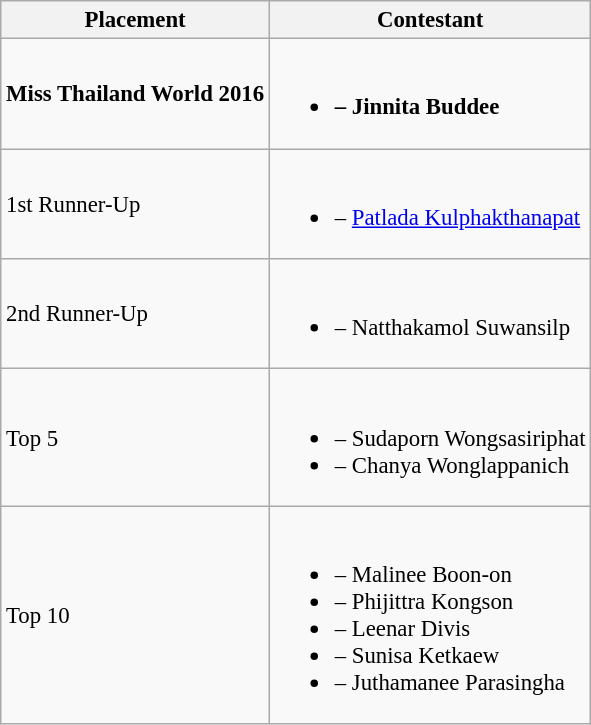<table class="wikitable sortable" style="font-size: 95%;">
<tr>
<th>Placement</th>
<th>Contestant</th>
</tr>
<tr>
<td><strong>Miss Thailand World 2016</strong></td>
<td><br><ul><li><strong> – Jinnita Buddee</strong></li></ul></td>
</tr>
<tr>
<td>1st Runner-Up</td>
<td><br><ul><li> – <a href='#'>Patlada Kulphakthanapat</a></li></ul></td>
</tr>
<tr>
<td>2nd Runner-Up</td>
<td><br><ul><li> – Natthakamol Suwansilp</li></ul></td>
</tr>
<tr>
<td>Top 5</td>
<td><br><ul><li> – Sudaporn Wongsasiriphat</li><li> – Chanya Wonglappanich</li></ul></td>
</tr>
<tr>
<td>Top 10</td>
<td><br><ul><li> – Malinee Boon-on</li><li> – Phijittra Kongson</li><li> – Leenar Divis</li><li> – Sunisa Ketkaew</li><li> – Juthamanee Parasingha</li></ul></td>
</tr>
</table>
